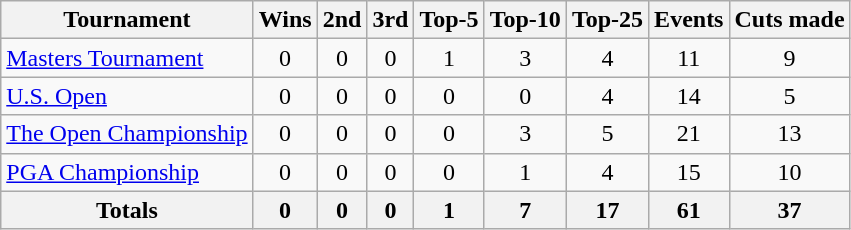<table class=wikitable style=text-align:center>
<tr>
<th>Tournament</th>
<th>Wins</th>
<th>2nd</th>
<th>3rd</th>
<th>Top-5</th>
<th>Top-10</th>
<th>Top-25</th>
<th>Events</th>
<th>Cuts made</th>
</tr>
<tr>
<td align=left><a href='#'>Masters Tournament</a></td>
<td>0</td>
<td>0</td>
<td>0</td>
<td>1</td>
<td>3</td>
<td>4</td>
<td>11</td>
<td>9</td>
</tr>
<tr>
<td align=left><a href='#'>U.S. Open</a></td>
<td>0</td>
<td>0</td>
<td>0</td>
<td>0</td>
<td>0</td>
<td>4</td>
<td>14</td>
<td>5</td>
</tr>
<tr>
<td align=left><a href='#'>The Open Championship</a></td>
<td>0</td>
<td>0</td>
<td>0</td>
<td>0</td>
<td>3</td>
<td>5</td>
<td>21</td>
<td>13</td>
</tr>
<tr>
<td align=left><a href='#'>PGA Championship</a></td>
<td>0</td>
<td>0</td>
<td>0</td>
<td>0</td>
<td>1</td>
<td>4</td>
<td>15</td>
<td>10</td>
</tr>
<tr>
<th>Totals</th>
<th>0</th>
<th>0</th>
<th>0</th>
<th>1</th>
<th>7</th>
<th>17</th>
<th>61</th>
<th>37</th>
</tr>
</table>
